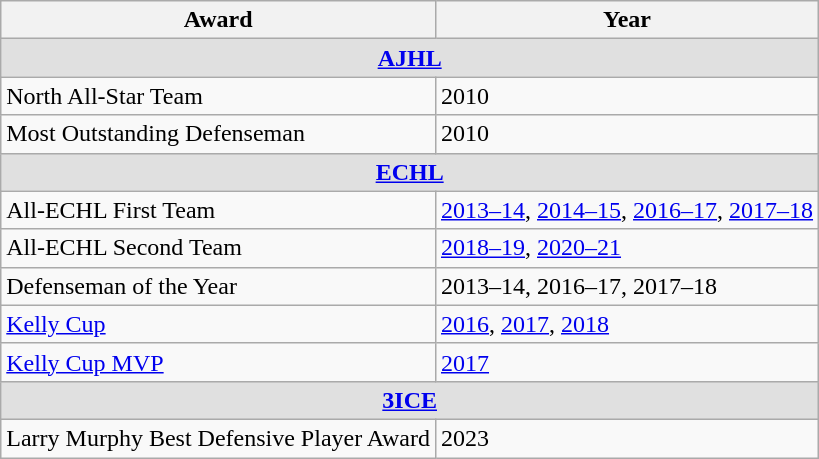<table class="wikitable">
<tr>
<th>Award</th>
<th>Year</th>
</tr>
<tr ALIGN="center" bgcolor="#e0e0e0">
<td colspan="2"><strong><a href='#'>AJHL</a></strong></td>
</tr>
<tr>
<td>North All-Star Team</td>
<td>2010</td>
</tr>
<tr>
<td>Most Outstanding Defenseman</td>
<td>2010</td>
</tr>
<tr ALIGN="center" bgcolor="#e0e0e0">
<td colspan="2"><strong><a href='#'>ECHL</a></strong></td>
</tr>
<tr>
<td>All-ECHL First Team</td>
<td><a href='#'>2013–14</a>, <a href='#'>2014–15</a>, <a href='#'>2016–17</a>, <a href='#'>2017–18</a></td>
</tr>
<tr>
<td>All-ECHL Second Team</td>
<td><a href='#'>2018–19</a>, <a href='#'>2020–21</a></td>
</tr>
<tr>
<td>Defenseman of the Year</td>
<td>2013–14, 2016–17, 2017–18</td>
</tr>
<tr>
<td><a href='#'>Kelly Cup</a></td>
<td><a href='#'>2016</a>, <a href='#'>2017</a>, <a href='#'>2018</a></td>
</tr>
<tr>
<td><a href='#'>Kelly Cup MVP</a></td>
<td><a href='#'>2017</a></td>
</tr>
<tr ALIGN="center" bgcolor="#e0e0e0">
<td colspan="2"><strong><a href='#'>3ICE</a></strong></td>
</tr>
<tr>
<td>Larry Murphy Best Defensive Player Award</td>
<td>2023</td>
</tr>
</table>
